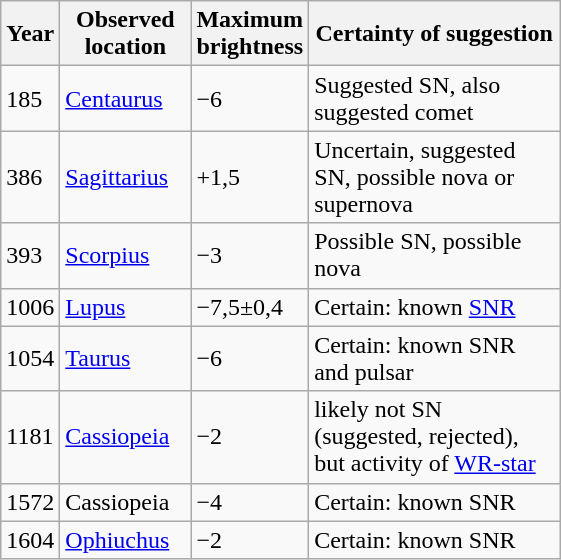<table class="wikitable floatright">
<tr>
<th>Year</th>
<th style=width:5em>Observed location</th>
<th>Maximum<br> brightness<br><a href='#'></a></th>
<th style=width:10em>Certainty of suggestion</th>
</tr>
<tr>
<td>185</td>
<td><a href='#'>Centaurus</a></td>
<td>−6</td>
<td>Suggested SN, also suggested comet</td>
</tr>
<tr>
<td>386</td>
<td><a href='#'>Sagittarius</a></td>
<td>+1,5</td>
<td>Uncertain, suggested SN, possible nova or supernova</td>
</tr>
<tr>
<td>393</td>
<td><a href='#'>Scorpius</a></td>
<td>−3</td>
<td>Possible SN, possible nova</td>
</tr>
<tr>
<td>1006</td>
<td><a href='#'>Lupus</a></td>
<td>−7,5±0,4</td>
<td>Certain: known <a href='#'>SNR</a></td>
</tr>
<tr>
<td>1054</td>
<td><a href='#'>Taurus</a></td>
<td>−6</td>
<td>Certain: known SNR and pulsar</td>
</tr>
<tr>
<td>1181</td>
<td><a href='#'>Cassiopeia</a></td>
<td>−2</td>
<td>likely not SN (suggested, rejected), but activity of <a href='#'>WR-star</a></td>
</tr>
<tr>
<td>1572</td>
<td>Cassiopeia</td>
<td>−4</td>
<td>Certain: known SNR</td>
</tr>
<tr>
<td>1604</td>
<td><a href='#'>Ophiuchus</a></td>
<td>−2</td>
<td>Certain: known SNR</td>
</tr>
</table>
